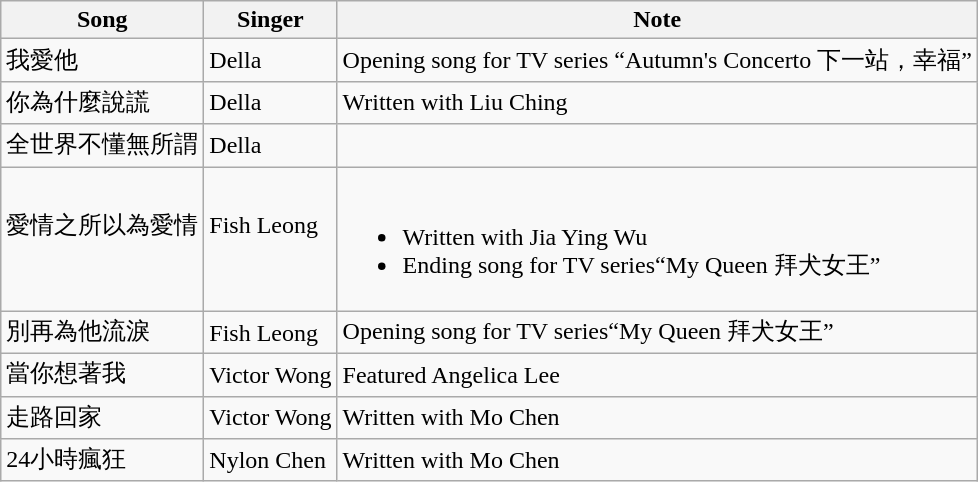<table class="wikitable">
<tr>
<th>Song</th>
<th>Singer</th>
<th>Note</th>
</tr>
<tr>
<td>我愛他</td>
<td>Della</td>
<td>Opening song for TV series “Autumn's Concerto 下一站，幸福”</td>
</tr>
<tr>
<td>你為什麼說謊</td>
<td>Della</td>
<td>Written with Liu Ching</td>
</tr>
<tr>
<td>全世界不懂無所謂</td>
<td>Della</td>
<td></td>
</tr>
<tr>
<td>愛情之所以為愛情<br><br></td>
<td>Fish Leong<br><br></td>
<td><br><ul><li>Written with Jia Ying Wu</li><li>Ending song for TV series“My Queen 拜犬女王”</li></ul></td>
</tr>
<tr>
<td>別再為他流淚</td>
<td>Fish Leong</td>
<td>Opening song for TV series“My Queen 拜犬女王”</td>
</tr>
<tr>
<td>當你想著我</td>
<td>Victor Wong</td>
<td>Featured Angelica Lee</td>
</tr>
<tr>
<td>走路回家</td>
<td>Victor Wong</td>
<td>Written with Mo Chen</td>
</tr>
<tr>
<td>24小時瘋狂</td>
<td>Nylon Chen</td>
<td>Written with Mo Chen</td>
</tr>
</table>
